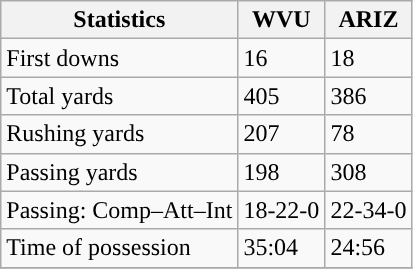<table class="wikitable" style="float: left;">
<tr>
<th>Statistics</th>
<th>WVU</th>
<th>ARIZ</th>
</tr>
<tr>
<td>First downs</td>
<td>16</td>
<td>18</td>
</tr>
<tr>
<td>Total yards</td>
<td>405</td>
<td>386</td>
</tr>
<tr>
<td>Rushing yards</td>
<td>207</td>
<td>78</td>
</tr>
<tr>
<td>Passing yards</td>
<td>198</td>
<td>308</td>
</tr>
<tr>
<td>Passing: Comp–Att–Int</td>
<td>18-22-0</td>
<td>22-34-0</td>
</tr>
<tr>
<td>Time of possession</td>
<td>35:04</td>
<td>24:56</td>
</tr>
<tr>
</tr>
</table>
